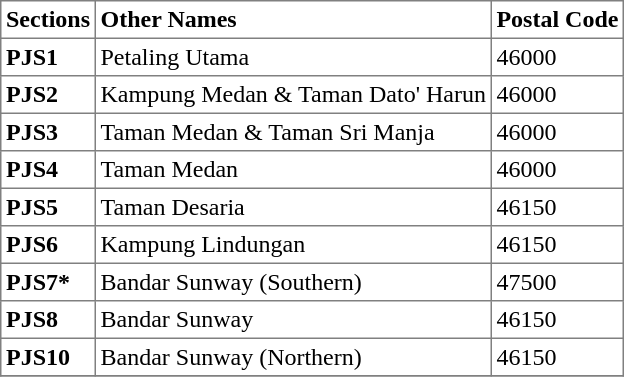<table class="toccolours sortable" border="1" cellpadding="3" style="border-collapse:collapse; text-align: left;">
<tr>
<th align="center">Sections</th>
<th>Other Names</th>
<th>Postal Code</th>
</tr>
<tr>
<th align="left">PJS1</th>
<td>Petaling Utama</td>
<td>46000</td>
</tr>
<tr>
<th align="left">PJS2</th>
<td>Kampung Medan & Taman Dato' Harun</td>
<td>46000</td>
</tr>
<tr>
<th align="left">PJS3</th>
<td>Taman Medan & Taman Sri Manja</td>
<td>46000</td>
</tr>
<tr>
<th align="left">PJS4</th>
<td>Taman Medan</td>
<td>46000</td>
</tr>
<tr>
<th align="left">PJS5</th>
<td>Taman Desaria</td>
<td>46150</td>
</tr>
<tr>
<th align="left">PJS6</th>
<td>Kampung Lindungan</td>
<td>46150</td>
</tr>
<tr>
<th align="left">PJS7*</th>
<td>Bandar Sunway (Southern)</td>
<td>47500</td>
</tr>
<tr>
<th align="left">PJS8</th>
<td>Bandar Sunway</td>
<td>46150</td>
</tr>
<tr>
<th align="left">PJS10</th>
<td>Bandar Sunway (Northern)</td>
<td>46150</td>
</tr>
<tr>
</tr>
</table>
